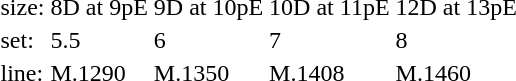<table style="margin-left:40px;">
<tr>
<td>size:</td>
<td>8D at 9pE</td>
<td>9D at 10pE</td>
<td>10D at 11pE</td>
<td>12D at 13pE</td>
</tr>
<tr>
<td>set:</td>
<td>5.5</td>
<td>6</td>
<td>7</td>
<td>8</td>
</tr>
<tr>
<td>line:</td>
<td>M.1290</td>
<td>M.1350</td>
<td>M.1408</td>
<td>M.1460</td>
</tr>
</table>
